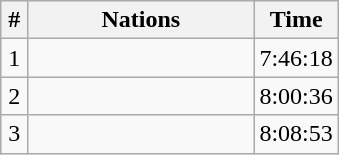<table class="wikitable" style="text-align:center;">
<tr>
<th width=8%>#</th>
<th width=67%>Nations</th>
<th width=25%>Time</th>
</tr>
<tr>
<td>1</td>
<td align="left"></td>
<td>7:46:18</td>
</tr>
<tr>
<td>2</td>
<td align="left"></td>
<td>8:00:36</td>
</tr>
<tr>
<td>3</td>
<td align="left"></td>
<td>8:08:53</td>
</tr>
</table>
